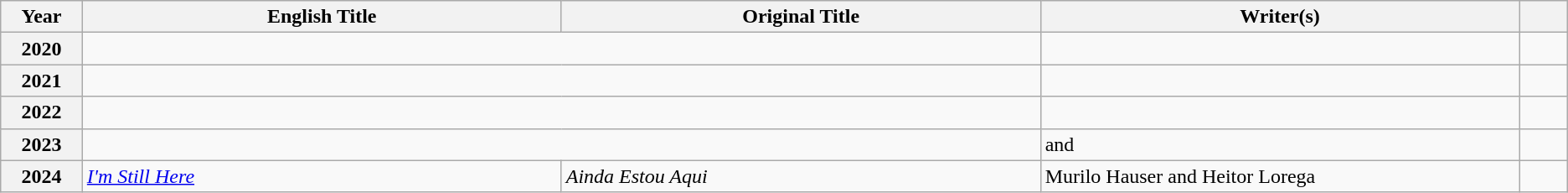<table class="wikitable plainrowheaders">
<tr>
<th scope="col" style="width:1%;">Year</th>
<th scope="col" style="width:10%;">English Title</th>
<th scope="col" style="width:10%;">Original Title</th>
<th scope="col" style="width:10%;">Writer(s)</th>
<th scope="col" style="width:1%;" class="unsortable" scope="col"></th>
</tr>
<tr>
<th style="text-align:center;">2020<br></th>
<td colspan="2"></td>
<td></td>
<td style="text-align:center;"></td>
</tr>
<tr>
<th style="text-align:center;">2021<br></th>
<td colspan="2"></td>
<td></td>
<td style="text-align:center;"></td>
</tr>
<tr>
<th style="text-align:center;">2022<br></th>
<td colspan="2"></td>
<td></td>
<td style="text-align:center;"></td>
</tr>
<tr>
<th>2023<br></th>
<td colspan="2"></td>
<td> and </td>
<td style="text-align:center;"></td>
</tr>
<tr>
<th>2024<br></th>
<td><em><a href='#'>I'm Still Here</a></em></td>
<td><em>Ainda Estou Aqui</em></td>
<td>Murilo Hauser and Heitor Lorega</td>
<td style="text-align:center;"></td>
</tr>
</table>
